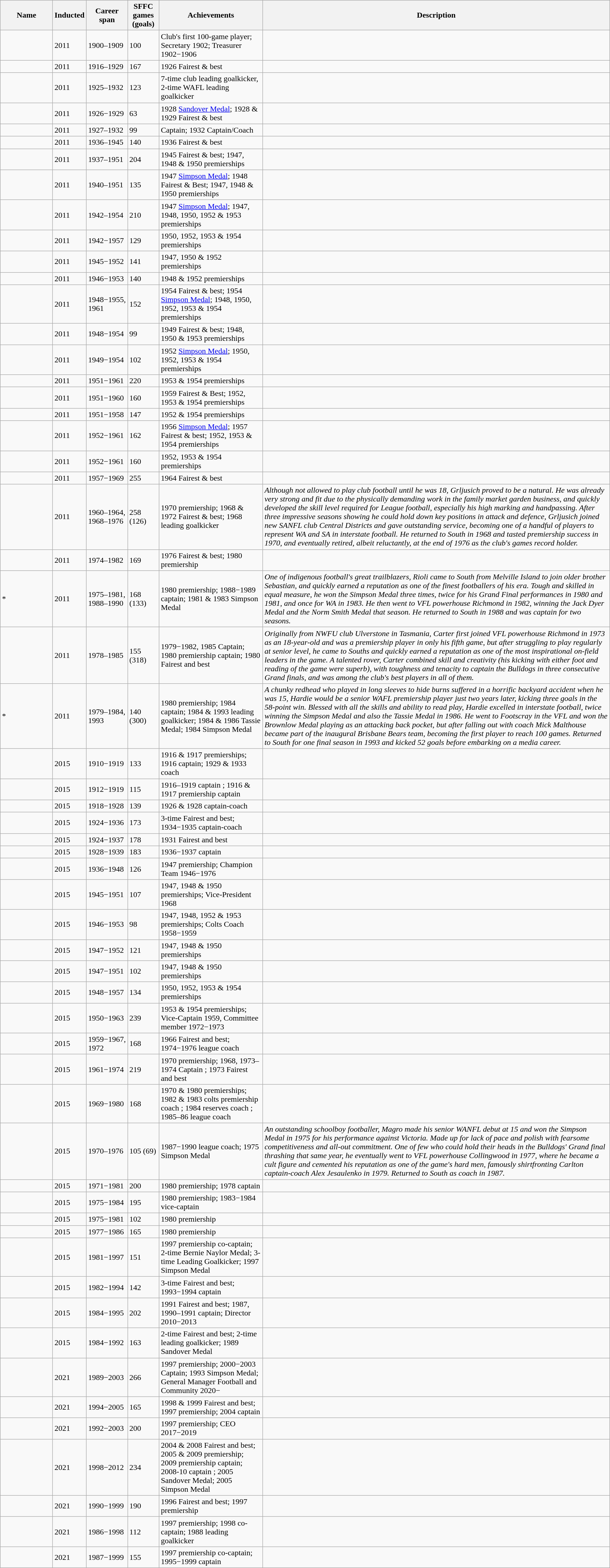<table class="wikitable sortable">
<tr>
<th style="width:100px">Name</th>
<th>Inducted</th>
<th style="width:70px">Career span</th>
<th>SFFC games (goals)</th>
<th>Achievements</th>
<th>Description</th>
</tr>
<tr>
<td></td>
<td>2011</td>
<td>1900–1909</td>
<td>100</td>
<td>Club's first 100-game player; Secretary 1902; Treasurer 1902−1906</td>
<td></td>
</tr>
<tr>
<td></td>
<td>2011</td>
<td>1916–1929</td>
<td>167</td>
<td>1926 Fairest & best</td>
<td></td>
</tr>
<tr>
<td><strong></strong></td>
<td>2011</td>
<td>1925–1932</td>
<td>123</td>
<td>7-time club leading goalkicker, 2-time WAFL leading goalkicker</td>
<td></td>
</tr>
<tr>
<td></td>
<td>2011</td>
<td>1926−1929</td>
<td>63</td>
<td>1928 <a href='#'>Sandover Medal</a>; 1928 & 1929 Fairest & best</td>
<td></td>
</tr>
<tr>
<td></td>
<td>2011</td>
<td>1927–1932</td>
<td>99</td>
<td>Captain; 1932 Captain/Coach</td>
<td></td>
</tr>
<tr>
<td></td>
<td>2011</td>
<td>1936–1945</td>
<td>140</td>
<td>1936 Fairest & best</td>
<td></td>
</tr>
<tr>
<td></td>
<td>2011</td>
<td>1937–1951</td>
<td>204</td>
<td>1945 Fairest & best; 1947, 1948 & 1950 premierships</td>
<td></td>
</tr>
<tr>
<td></td>
<td>2011</td>
<td>1940–1951</td>
<td>135</td>
<td>1947 <a href='#'>Simpson Medal</a>; 1948 Fairest & Best; 1947, 1948 & 1950 premierships</td>
<td></td>
</tr>
<tr>
<td></td>
<td>2011</td>
<td>1942–1954</td>
<td>210</td>
<td>1947 <a href='#'>Simpson Medal</a>; 1947, 1948, 1950, 1952 & 1953 premierships</td>
<td></td>
</tr>
<tr>
<td></td>
<td>2011</td>
<td>1942−1957</td>
<td>129</td>
<td>1950, 1952, 1953 & 1954 premierships</td>
<td></td>
</tr>
<tr>
<td></td>
<td>2011</td>
<td>1945−1952</td>
<td>141</td>
<td>1947, 1950 & 1952 premierships</td>
<td></td>
</tr>
<tr>
<td></td>
<td>2011</td>
<td>1946−1953</td>
<td>140</td>
<td>1948 & 1952 premierships</td>
<td></td>
</tr>
<tr>
<td></td>
<td>2011</td>
<td>1948−1955, 1961</td>
<td>152</td>
<td>1954 Fairest & best; 1954 <a href='#'>Simpson Medal</a>; 1948, 1950, 1952, 1953 & 1954 premierships</td>
<td></td>
</tr>
<tr>
<td></td>
<td>2011</td>
<td>1948−1954</td>
<td>99</td>
<td>1949 Fairest & best; 1948, 1950 & 1953 premierships</td>
<td></td>
</tr>
<tr>
<td></td>
<td>2011</td>
<td>1949−1954</td>
<td>102</td>
<td>1952 <a href='#'>Simpson Medal</a>; 1950, 1952, 1953 & 1954 premierships</td>
<td></td>
</tr>
<tr>
<td></td>
<td>2011</td>
<td>1951−1961</td>
<td>220</td>
<td>1953 & 1954 premierships</td>
<td></td>
</tr>
<tr>
<td></td>
<td>2011</td>
<td>1951−1960</td>
<td>160</td>
<td>1959 Fairest & Best; 1952, 1953 & 1954 premierships</td>
<td></td>
</tr>
<tr>
<td></td>
<td>2011</td>
<td>1951−1958</td>
<td>147</td>
<td>1952 & 1954 premierships</td>
<td></td>
</tr>
<tr>
<td></td>
<td>2011</td>
<td>1952−1961</td>
<td>162</td>
<td>1956 <a href='#'>Simpson Medal</a>; 1957 Fairest & best; 1952, 1953 & 1954 premierships</td>
<td></td>
</tr>
<tr>
<td></td>
<td>2011</td>
<td>1952−1961</td>
<td>160</td>
<td>1952, 1953 & 1954 premierships</td>
<td></td>
</tr>
<tr>
<td></td>
<td>2011</td>
<td>1957−1969</td>
<td>255</td>
<td>1964 Fairest & best</td>
<td></td>
</tr>
<tr>
<td><strong></strong></td>
<td>2011</td>
<td>1960–1964, 1968–1976</td>
<td>258 (126)</td>
<td>1970 premiership; 1968 & 1972 Fairest & best; 1968 leading goalkicker</td>
<td><em>Although not allowed to play club football until he was 18, Grljusich proved to be a natural. He was already very strong and fit due to the physically demanding work in the family market garden business, and quickly developed the skill level required for League football, especially his high marking and handpassing. After three impressive seasons showing he could hold down key positions in attack and defence, Grljusich joined new SANFL club Central Districts and gave outstanding service, becoming one of a handful of players to represent WA and SA in interstate football. He returned to South in 1968 and tasted premiership success in 1970, and eventually retired, albeit reluctantly, at the end of 1976 as the club's games record holder.</em></td>
</tr>
<tr>
<td></td>
<td>2011</td>
<td>1974–1982</td>
<td>169</td>
<td>1976 Fairest & best; 1980 premiership</td>
<td></td>
</tr>
<tr>
<td><strong></strong> *</td>
<td>2011</td>
<td>1975–1981, 1988–1990</td>
<td>168 (133)</td>
<td>1980 premiership; 1988−1989 captain; 1981 & 1983 Simpson Medal</td>
<td><em>One of indigenous football's great trailblazers, Rioli came to South from Melville Island to join older brother Sebastian, and quickly earned a reputation as one of the finest footballers of his era. Tough and skilled in equal measure, he won the Simpson Medal three times, twice for his Grand Final performances in 1980 and 1981, and once for WA in 1983. He then went to VFL powerhouse Richmond in 1982, winning the Jack Dyer Medal and the Norm Smith Medal that season. He returned to South in 1988 and was captain for two seasons.</em></td>
</tr>
<tr>
<td></td>
<td>2011</td>
<td>1978–1985</td>
<td>155 (318)</td>
<td>1979−1982, 1985 Captain; 1980 premiership captain; 1980 Fairest and best</td>
<td><em>Originally from NWFU club Ulverstone in Tasmania, Carter first joined VFL powerhouse Richmond in 1973 as an 18-year-old and was a premiership player in only his fifth game, but after struggling to play regularly at senior level, he came to Souths and quickly earned a reputation as one of the most inspirational on-field leaders in the game. A talented rover, Carter combined skill and creativity (his kicking with either foot and reading of the game were superb), with toughness and tenacity to captain the Bulldogs in three consecutive Grand finals, and was among the club's best players in all of them.</em></td>
</tr>
<tr>
<td><strong></strong> *</td>
<td>2011</td>
<td>1979–1984, 1993</td>
<td>140 (300)</td>
<td>1980 premiership; 1984 captain; 1984 & 1993 leading goalkicker; 1984 & 1986 Tassie Medal; 1984 Simpson Medal</td>
<td><em>A chunky redhead who played in long sleeves to hide burns suffered in a horrific backyard accident when he was 15, Hardie would be a senior WAFL premiership player just two years later, kicking three goals in the 58-point win. Blessed with all the skills and ability to read play, Hardie excelled in interstate football, twice winning the Simpson Medal and also the Tassie Medal in 1986. He went to Footscray in the VFL and won the Brownlow Medal playing as an attacking back pocket, but after falling out with coach Mick Malthouse became part of the inaugural Brisbane Bears team, becoming the first player to reach 100 games. Returned to South for one final season in 1993 and kicked 52 goals before embarking on a media career.</em></td>
</tr>
<tr>
<td></td>
<td>2015</td>
<td>1910−1919</td>
<td>133</td>
<td>1916 & 1917 premierships; 1916 captain; 1929 & 1933 coach</td>
<td></td>
</tr>
<tr>
<td></td>
<td>2015</td>
<td>1912−1919</td>
<td>115</td>
<td>1916–1919 captain ; 1916 & 1917 premiership captain</td>
<td></td>
</tr>
<tr>
<td></td>
<td>2015</td>
<td>1918−1928</td>
<td>139</td>
<td>1926 & 1928 captain-coach</td>
<td></td>
</tr>
<tr>
<td></td>
<td>2015</td>
<td>1924−1936</td>
<td>173</td>
<td>3-time Fairest and best; 1934−1935 captain-coach</td>
<td></td>
</tr>
<tr>
<td></td>
<td>2015</td>
<td>1924−1937</td>
<td>178</td>
<td>1931 Fairest and best</td>
<td></td>
</tr>
<tr>
<td></td>
<td>2015</td>
<td>1928−1939</td>
<td>183</td>
<td>1936−1937 captain</td>
<td></td>
</tr>
<tr>
<td></td>
<td>2015</td>
<td>1936−1948</td>
<td>126</td>
<td>1947 premiership; Champion Team 1946−1976</td>
<td></td>
</tr>
<tr>
<td></td>
<td>2015</td>
<td>1945−1951</td>
<td>107</td>
<td>1947, 1948 & 1950 premierships; Vice-President 1968</td>
<td></td>
</tr>
<tr>
<td></td>
<td>2015</td>
<td>1946−1953</td>
<td>98</td>
<td>1947, 1948, 1952 & 1953 premierships; Colts Coach 1958−1959</td>
<td></td>
</tr>
<tr>
<td></td>
<td>2015</td>
<td>1947−1952</td>
<td>121</td>
<td>1947, 1948 & 1950 premierships</td>
<td></td>
</tr>
<tr>
<td></td>
<td>2015</td>
<td>1947−1951</td>
<td>102</td>
<td>1947, 1948 & 1950 premierships</td>
<td></td>
</tr>
<tr>
<td></td>
<td>2015</td>
<td>1948−1957</td>
<td>134</td>
<td>1950, 1952, 1953 & 1954 premierships</td>
<td></td>
</tr>
<tr>
<td></td>
<td>2015</td>
<td>1950−1963</td>
<td>239</td>
<td>1953 & 1954 premierships; Vice-Captain 1959, Committee member 1972−1973</td>
<td></td>
</tr>
<tr>
<td></td>
<td>2015</td>
<td>1959−1967, 1972</td>
<td>168</td>
<td>1966 Fairest and best; 1974−1976 league coach</td>
<td></td>
</tr>
<tr>
<td></td>
<td>2015</td>
<td>1961−1974</td>
<td>219</td>
<td>1970 premiership; 1968, 1973–1974 Captain ; 1973 Fairest and best</td>
<td></td>
</tr>
<tr>
<td></td>
<td>2015</td>
<td>1969−1980</td>
<td>168</td>
<td>1970 & 1980 premierships; 1982 & 1983 colts premiership coach ; 1984 reserves coach ; 1985–86 league coach</td>
<td></td>
</tr>
<tr>
<td></td>
<td>2015</td>
<td>1970–1976</td>
<td>105 (69)</td>
<td>1987−1990 league coach; 1975 Simpson Medal</td>
<td><em>An outstanding schoolboy footballer, Magro made his senior WANFL debut at 15 and won the Simpson Medal in 1975 for his performance against Victoria. Made up for lack of pace and polish with fearsome competitiveness and all-out commitment. One of few who could hold their heads in the Bulldogs' Grand final thrashing that same year, he eventually went to VFL powerhouse Collingwood in 1977, where he became a cult figure and cemented his reputation as one of the game's hard men, famously shirtfronting Carlton captain-coach Alex Jesaulenko in 1979. Returned to South as coach in 1987.</em></td>
</tr>
<tr>
<td></td>
<td>2015</td>
<td>1971−1981</td>
<td>200</td>
<td>1980 premiership; 1978 captain</td>
<td></td>
</tr>
<tr>
<td></td>
<td>2015</td>
<td>1975−1984</td>
<td>195</td>
<td>1980 premiership; 1983−1984 vice-captain</td>
<td></td>
</tr>
<tr>
<td></td>
<td>2015</td>
<td>1975−1981</td>
<td>102</td>
<td>1980 premiership</td>
<td></td>
</tr>
<tr>
<td></td>
<td>2015</td>
<td>1977−1986</td>
<td>165</td>
<td>1980 premiership</td>
<td></td>
</tr>
<tr>
<td></td>
<td>2015</td>
<td>1981−1997</td>
<td>151</td>
<td>1997 premiership co-captain; 2-time Bernie Naylor Medal; 3-time Leading Goalkicker; 1997 Simpson Medal</td>
<td></td>
</tr>
<tr>
<td></td>
<td>2015</td>
<td>1982−1994</td>
<td>142</td>
<td>3-time Fairest and best; 1993−1994 captain</td>
<td></td>
</tr>
<tr>
<td></td>
<td>2015</td>
<td>1984−1995</td>
<td>202</td>
<td>1991 Fairest and best; 1987, 1990–1991 captain; Director 2010−2013</td>
<td></td>
</tr>
<tr>
<td></td>
<td>2015</td>
<td>1984−1992</td>
<td>163</td>
<td>2-time Fairest and best; 2-time leading goalkicker; 1989 Sandover Medal</td>
<td></td>
</tr>
<tr>
<td></td>
<td>2021</td>
<td>1989−2003</td>
<td>266</td>
<td>1997 premiership; 2000−2003 Captain; 1993 Simpson Medal; General Manager Football and Community 2020−</td>
<td></td>
</tr>
<tr>
<td></td>
<td>2021</td>
<td>1994−2005</td>
<td>165</td>
<td>1998 & 1999 Fairest and best; 1997 premiership; 2004 captain</td>
<td></td>
</tr>
<tr>
<td></td>
<td>2021</td>
<td>1992−2003</td>
<td>200</td>
<td>1997 premiership; CEO 2017−2019</td>
<td></td>
</tr>
<tr>
<td></td>
<td>2021</td>
<td>1998−2012</td>
<td>234</td>
<td>2004 & 2008 Fairest and best; 2005 & 2009 premiership; 2009 premiership captain; 2008-10 captain ; 2005 Sandover Medal; 2005 Simpson Medal</td>
<td></td>
</tr>
<tr>
<td></td>
<td>2021</td>
<td>1990−1999</td>
<td>190</td>
<td>1996 Fairest and best; 1997 premiership</td>
<td></td>
</tr>
<tr>
<td></td>
<td>2021</td>
<td>1986−1998</td>
<td>112</td>
<td>1997 premiership; 1998 co-captain; 1988 leading goalkicker</td>
<td></td>
</tr>
<tr>
<td></td>
<td>2021</td>
<td>1987−1999</td>
<td>155</td>
<td>1997 premiership co-captain; 1995−1999 captain</td>
<td></td>
</tr>
</table>
